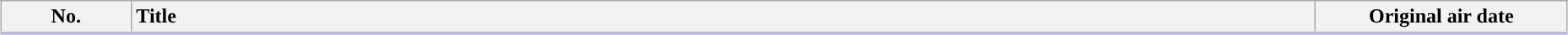<table class="wikitable" style="width:98%; margin:auto; background:#FFF;">
<tr style="border-bottom: 3px solid #CCF">
<th style="width:6em;">No.</th>
<th style="text-align:left;">Title</th>
<th style="width:12em;">Original air date</th>
</tr>
<tr>
</tr>
</table>
